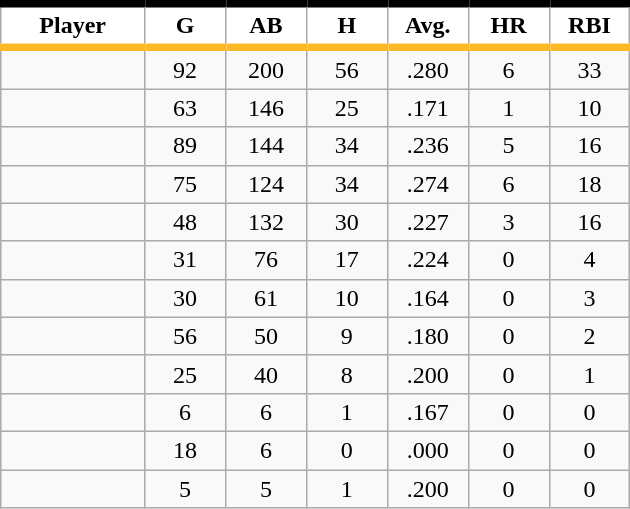<table class="wikitable sortable">
<tr>
<th style="background:#FFFFFF; border-top:#000000 5px solid; border-bottom:#FDB827 5px solid;" width="16%">Player</th>
<th style="background:#FFFFFF; border-top:#000000 5px solid; border-bottom:#FDB827 5px solid;" width="9%">G</th>
<th style="background:#FFFFFF; border-top:#000000 5px solid; border-bottom:#FDB827 5px solid;" width="9%">AB</th>
<th style="background:#FFFFFF; border-top:#000000 5px solid; border-bottom:#FDB827 5px solid;" width="9%">H</th>
<th style="background:#FFFFFF; border-top:#000000 5px solid; border-bottom:#FDB827 5px solid;" width="9%">Avg.</th>
<th style="background:#FFFFFF; border-top:#000000 5px solid; border-bottom:#FDB827 5px solid;" width="9%">HR</th>
<th style="background:#FFFFFF; border-top:#000000 5px solid; border-bottom:#FDB827 5px solid;" width="9%">RBI</th>
</tr>
<tr align="center">
<td></td>
<td>92</td>
<td>200</td>
<td>56</td>
<td>.280</td>
<td>6</td>
<td>33</td>
</tr>
<tr align="center">
<td></td>
<td>63</td>
<td>146</td>
<td>25</td>
<td>.171</td>
<td>1</td>
<td>10</td>
</tr>
<tr align=center>
<td></td>
<td>89</td>
<td>144</td>
<td>34</td>
<td>.236</td>
<td>5</td>
<td>16</td>
</tr>
<tr align="center">
<td></td>
<td>75</td>
<td>124</td>
<td>34</td>
<td>.274</td>
<td>6</td>
<td>18</td>
</tr>
<tr align="center">
<td></td>
<td>48</td>
<td>132</td>
<td>30</td>
<td>.227</td>
<td>3</td>
<td>16</td>
</tr>
<tr align="center">
<td></td>
<td>31</td>
<td>76</td>
<td>17</td>
<td>.224</td>
<td>0</td>
<td>4</td>
</tr>
<tr align="center">
<td></td>
<td>30</td>
<td>61</td>
<td>10</td>
<td>.164</td>
<td>0</td>
<td>3</td>
</tr>
<tr align="center">
<td></td>
<td>56</td>
<td>50</td>
<td>9</td>
<td>.180</td>
<td>0</td>
<td>2</td>
</tr>
<tr align="center">
<td></td>
<td>25</td>
<td>40</td>
<td>8</td>
<td>.200</td>
<td>0</td>
<td>1</td>
</tr>
<tr align="center">
<td></td>
<td>6</td>
<td>6</td>
<td>1</td>
<td>.167</td>
<td>0</td>
<td>0</td>
</tr>
<tr align="center">
<td></td>
<td>18</td>
<td>6</td>
<td>0</td>
<td>.000</td>
<td>0</td>
<td>0</td>
</tr>
<tr align="center">
<td></td>
<td>5</td>
<td>5</td>
<td>1</td>
<td>.200</td>
<td>0</td>
<td>0</td>
</tr>
</table>
